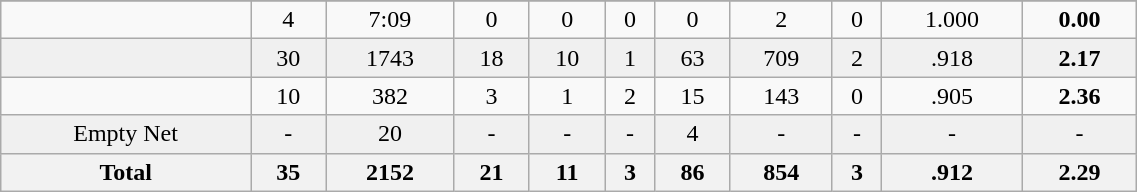<table class="wikitable sortable" width ="60%">
<tr align="center">
</tr>
<tr align="center" bgcolor="">
<td></td>
<td>4</td>
<td>7:09</td>
<td>0</td>
<td>0</td>
<td>0</td>
<td>0</td>
<td>2</td>
<td>0</td>
<td>1.000</td>
<td><strong>0.00</strong></td>
</tr>
<tr align="center" bgcolor="f0f0f0">
<td></td>
<td>30</td>
<td>1743</td>
<td>18</td>
<td>10</td>
<td>1</td>
<td>63</td>
<td>709</td>
<td>2</td>
<td>.918</td>
<td><strong>2.17</strong></td>
</tr>
<tr align="center" bgcolor="">
<td></td>
<td>10</td>
<td>382</td>
<td>3</td>
<td>1</td>
<td>2</td>
<td>15</td>
<td>143</td>
<td>0</td>
<td>.905</td>
<td><strong>2.36</strong></td>
</tr>
<tr align="center" bgcolor="f0f0f0">
<td>Empty Net</td>
<td>-</td>
<td>20</td>
<td>-</td>
<td>-</td>
<td>-</td>
<td>4</td>
<td>-</td>
<td>-</td>
<td>-</td>
<td>-</td>
</tr>
<tr>
<th>Total</th>
<th>35</th>
<th>2152</th>
<th>21</th>
<th>11</th>
<th>3</th>
<th>86</th>
<th>854</th>
<th>3</th>
<th>.912</th>
<th>2.29</th>
</tr>
</table>
